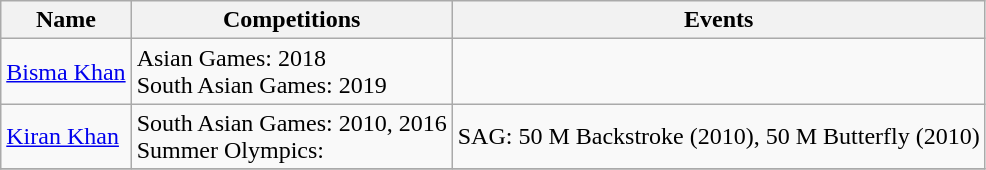<table class="wikitable sortable">
<tr>
<th>Name</th>
<th>Competitions</th>
<th>Events</th>
</tr>
<tr>
<td><a href='#'>Bisma Khan</a></td>
<td>Asian Games: 2018  <br> South Asian Games: 2019</td>
<td></td>
</tr>
<tr>
<td><a href='#'>Kiran Khan</a></td>
<td>South Asian Games: 2010, 2016 <br>Summer Olympics:</td>
<td>SAG: 50 M Backstroke (2010), 50 M Butterfly (2010)</td>
</tr>
<tr>
</tr>
</table>
